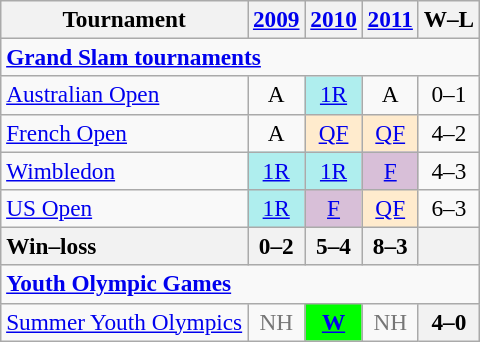<table class="wikitable" style="text-align:center;font-size:97%">
<tr>
<th>Tournament</th>
<th><a href='#'>2009</a></th>
<th><a href='#'>2010</a></th>
<th><a href='#'>2011</a></th>
<th>W–L</th>
</tr>
<tr>
<td colspan="5" align="left"><strong><a href='#'>Grand Slam tournaments</a></strong></td>
</tr>
<tr>
<td align="left"><a href='#'>Australian Open</a></td>
<td>A</td>
<td style="background:#afeeee;"><a href='#'>1R</a></td>
<td>A</td>
<td>0–1</td>
</tr>
<tr>
<td align="left"><a href='#'>French Open</a></td>
<td>A</td>
<td style="background:#ffebcd;"><a href='#'>QF</a></td>
<td style="background:#ffebcd;"><a href='#'>QF</a></td>
<td>4–2</td>
</tr>
<tr>
<td align="left"><a href='#'>Wimbledon</a></td>
<td style="background:#afeeee;"><a href='#'>1R</a></td>
<td style="background:#afeeee;"><a href='#'>1R</a></td>
<td style="background:thistle;"><a href='#'>F</a></td>
<td>4–3</td>
</tr>
<tr>
<td align="left"><a href='#'>US Open</a></td>
<td style="background:#afeeee;"><a href='#'>1R</a></td>
<td style="background:thistle;"><a href='#'>F</a></td>
<td style="background:#ffebcd;"><a href='#'>QF</a></td>
<td>6–3</td>
</tr>
<tr>
<th style="text-align:left">Win–loss</th>
<th>0–2</th>
<th>5–4</th>
<th>8–3</th>
<th></th>
</tr>
<tr>
<td colspan="5" align="left"><strong><a href='#'>Youth Olympic Games</a></strong></td>
</tr>
<tr>
<td align="left"><a href='#'>Summer Youth Olympics</a></td>
<td style="color:#767676">NH</td>
<td bgcolor="lime"><strong><a href='#'>W</a></strong></td>
<td colspan="1" style="color:#767676">NH</td>
<th>4–0</th>
</tr>
</table>
